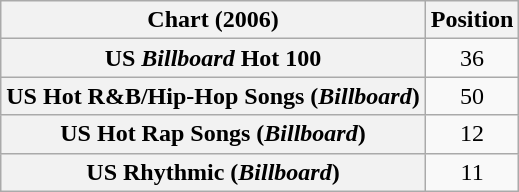<table class="wikitable plainrowheaders sortable">
<tr>
<th scope="col">Chart (2006)</th>
<th scope="col">Position</th>
</tr>
<tr>
<th scope="row">US <em>Billboard</em> Hot 100</th>
<td align=center>36</td>
</tr>
<tr>
<th scope="row">US Hot R&B/Hip-Hop Songs (<em>Billboard</em>)</th>
<td align=center>50</td>
</tr>
<tr>
<th scope="row">US Hot Rap Songs (<em>Billboard</em>)</th>
<td align=center>12</td>
</tr>
<tr>
<th scope="row">US Rhythmic (<em>Billboard</em>)</th>
<td align=center>11</td>
</tr>
</table>
